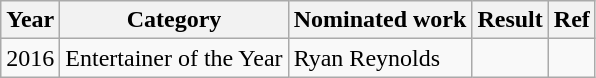<table class="wikitable">
<tr>
<th>Year</th>
<th>Category</th>
<th>Nominated work</th>
<th>Result</th>
<th>Ref</th>
</tr>
<tr>
<td>2016</td>
<td>Entertainer of the Year</td>
<td>Ryan Reynolds</td>
<td></td>
<td></td>
</tr>
</table>
